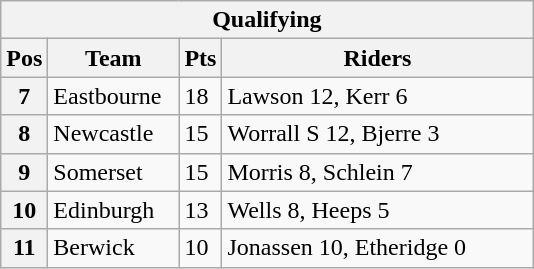<table class="wikitable">
<tr>
<th colspan="4">Qualifying</th>
</tr>
<tr>
<th width=20>Pos</th>
<th width=80>Team</th>
<th width=20>Pts</th>
<th width=200>Riders</th>
</tr>
<tr>
<th>7</th>
<td>Eastbourne</td>
<td>18</td>
<td>Lawson 12, Kerr 6</td>
</tr>
<tr>
<th>8</th>
<td>Newcastle</td>
<td>15</td>
<td>Worrall S 12, Bjerre 3</td>
</tr>
<tr>
<th>9</th>
<td>Somerset</td>
<td>15</td>
<td>Morris 8, Schlein 7</td>
</tr>
<tr>
<th>10</th>
<td>Edinburgh</td>
<td>13</td>
<td>Wells 8, Heeps 5</td>
</tr>
<tr>
<th>11</th>
<td>Berwick</td>
<td>10</td>
<td>Jonassen 10, Etheridge 0</td>
</tr>
</table>
